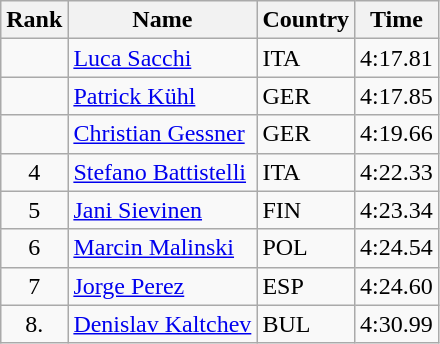<table class="wikitable">
<tr>
<th>Rank</th>
<th>Name</th>
<th>Country</th>
<th>Time</th>
</tr>
<tr>
<td align="center"></td>
<td><a href='#'>Luca Sacchi</a></td>
<td> ITA</td>
<td align="center">4:17.81</td>
</tr>
<tr>
<td align="center"></td>
<td><a href='#'>Patrick Kühl</a></td>
<td> GER</td>
<td align="center">4:17.85</td>
</tr>
<tr>
<td align="center"></td>
<td><a href='#'>Christian Gessner</a></td>
<td> GER</td>
<td align="center">4:19.66</td>
</tr>
<tr>
<td align="center">4</td>
<td><a href='#'>Stefano Battistelli</a></td>
<td> ITA</td>
<td align="center">4:22.33</td>
</tr>
<tr>
<td align="center">5</td>
<td><a href='#'>Jani Sievinen</a></td>
<td> FIN</td>
<td align="center">4:23.34</td>
</tr>
<tr>
<td align="center">6</td>
<td><a href='#'>Marcin Malinski</a></td>
<td> POL</td>
<td align="center">4:24.54</td>
</tr>
<tr>
<td align="center">7</td>
<td><a href='#'>Jorge Perez</a></td>
<td> ESP</td>
<td align="center">4:24.60</td>
</tr>
<tr>
<td align="center">8.</td>
<td><a href='#'>Denislav Kaltchev</a></td>
<td> BUL</td>
<td align="center">4:30.99</td>
</tr>
</table>
